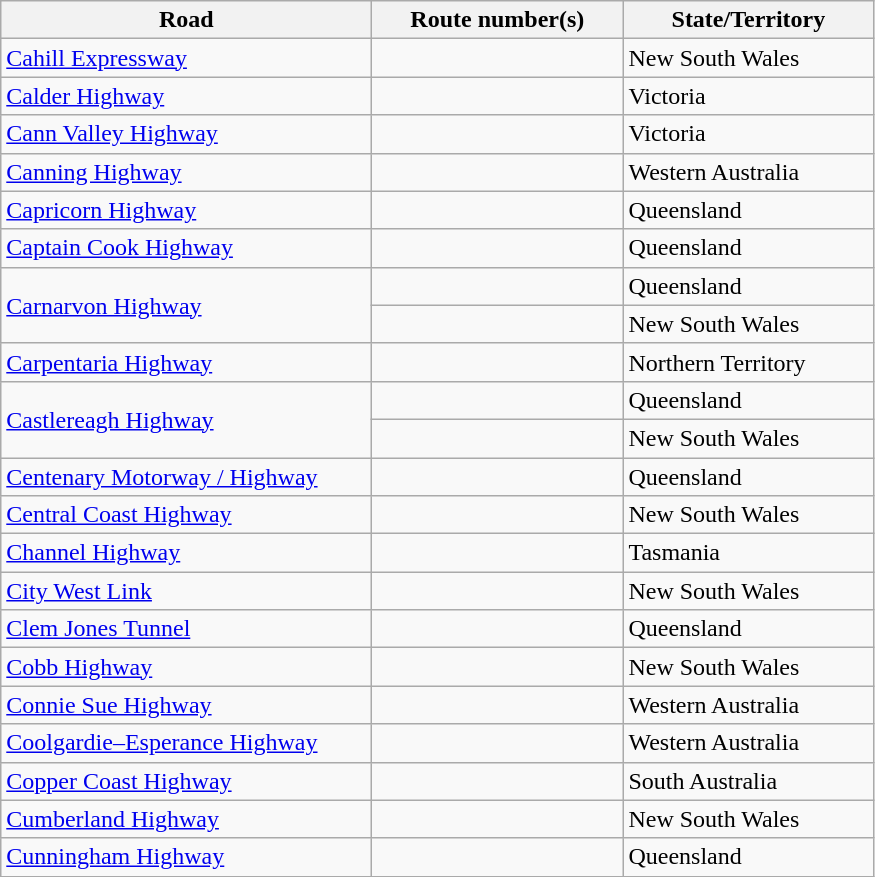<table class=wikitable>
<tr>
<th style="width:15em;">Road</th>
<th style="width:10em;">Route number(s)</th>
<th style="width:10em;">State/Territory</th>
</tr>
<tr>
<td><a href='#'>Cahill Expressway</a></td>
<td></td>
<td>New South Wales</td>
</tr>
<tr>
<td><a href='#'>Calder Highway</a></td>
<td> </td>
<td>Victoria</td>
</tr>
<tr>
<td><a href='#'>Cann Valley Highway</a></td>
<td></td>
<td>Victoria</td>
</tr>
<tr>
<td><a href='#'>Canning Highway</a></td>
<td></td>
<td>Western Australia</td>
</tr>
<tr>
<td><a href='#'>Capricorn Highway</a></td>
<td></td>
<td>Queensland</td>
</tr>
<tr>
<td><a href='#'>Captain Cook Highway</a></td>
<td></td>
<td>Queensland</td>
</tr>
<tr>
<td rowspan="2"><a href='#'>Carnarvon Highway</a></td>
<td>  </td>
<td>Queensland</td>
</tr>
<tr>
<td></td>
<td>New South Wales</td>
</tr>
<tr>
<td><a href='#'>Carpentaria Highway</a></td>
<td> </td>
<td>Northern Territory</td>
</tr>
<tr>
<td rowspan="2"><a href='#'>Castlereagh Highway</a></td>
<td></td>
<td>Queensland</td>
</tr>
<tr>
<td></td>
<td>New South Wales</td>
</tr>
<tr>
<td><a href='#'>Centenary Motorway / Highway</a></td>
<td> </td>
<td>Queensland</td>
</tr>
<tr>
<td><a href='#'>Central Coast Highway</a></td>
<td></td>
<td>New South Wales</td>
</tr>
<tr>
<td><a href='#'>Channel Highway</a></td>
<td></td>
<td>Tasmania</td>
</tr>
<tr>
<td><a href='#'>City West Link</a></td>
<td></td>
<td>New South Wales</td>
</tr>
<tr>
<td><a href='#'>Clem Jones Tunnel</a></td>
<td></td>
<td>Queensland</td>
</tr>
<tr>
<td><a href='#'>Cobb Highway</a></td>
<td></td>
<td>New South Wales</td>
</tr>
<tr>
<td><a href='#'>Connie Sue Highway</a></td>
<td></td>
<td>Western Australia</td>
</tr>
<tr>
<td><a href='#'>Coolgardie–Esperance Highway</a></td>
<td> </td>
<td>Western Australia</td>
</tr>
<tr>
<td><a href='#'>Copper Coast Highway</a></td>
<td></td>
<td>South Australia</td>
</tr>
<tr>
<td><a href='#'>Cumberland Highway</a></td>
<td></td>
<td>New South Wales</td>
</tr>
<tr>
<td><a href='#'>Cunningham Highway</a></td>
<td></td>
<td>Queensland</td>
</tr>
</table>
